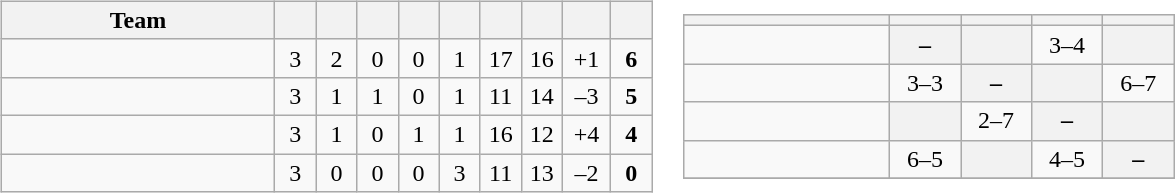<table>
<tr>
<td><br><table class="wikitable" style="text-align: center;">
<tr>
<th style="width:175px;">Team</th>
<th width="20"></th>
<th width="20"></th>
<th width="20"></th>
<th width="20"></th>
<th width="20"></th>
<th width="20"></th>
<th width="20"></th>
<th width="25"></th>
<th width="20"></th>
</tr>
<tr -bgcolor=#ccffcc>
<td align=left></td>
<td>3</td>
<td>2</td>
<td>0</td>
<td>0</td>
<td>1</td>
<td>17</td>
<td>16</td>
<td>+1</td>
<td><strong>6</strong></td>
</tr>
<tr>
<td align=left></td>
<td>3</td>
<td>1</td>
<td>1</td>
<td>0</td>
<td>1</td>
<td>11</td>
<td>14</td>
<td>–3</td>
<td><strong>5</strong></td>
</tr>
<tr>
<td align=left></td>
<td>3</td>
<td>1</td>
<td>0</td>
<td>1</td>
<td>1</td>
<td>16</td>
<td>12</td>
<td>+4</td>
<td><strong>4</strong></td>
</tr>
<tr>
<td align=left></td>
<td>3</td>
<td>0</td>
<td>0</td>
<td>0</td>
<td>3</td>
<td>11</td>
<td>13</td>
<td>–2</td>
<td><strong>0</strong></td>
</tr>
</table>
</td>
<td><br><table cellspacing="0" cellpadding="3" style="background: #f9f9f9; text-align: center;" class="wikitable">
<tr style="background:#F0F0F0;">
<th width=130px></th>
<th width=40px></th>
<th width=40px></th>
<th width=40px></th>
<th width=40px></th>
</tr>
<tr>
<td align= left></td>
<th> –</th>
<th></th>
<td>3–4</td>
<th></th>
</tr>
<tr>
<td align= left></td>
<td>3–3</td>
<th> –</th>
<th></th>
<td>6–7</td>
</tr>
<tr>
<td align= left></td>
<th></th>
<td> 2–7</td>
<th> –</th>
<th></th>
</tr>
<tr>
<td align= left></td>
<td> 6–5</td>
<th></th>
<td>4–5</td>
<th> –</th>
</tr>
<tr>
</tr>
</table>
</td>
</tr>
</table>
